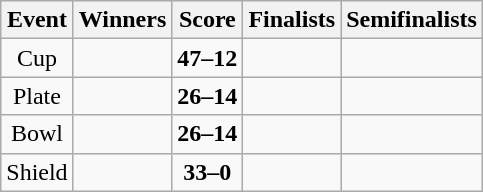<table class="wikitable" style="text-align: center">
<tr>
<th>Event</th>
<th>Winners</th>
<th>Score</th>
<th>Finalists</th>
<th>Semifinalists</th>
</tr>
<tr>
<td>Cup</td>
<td align=left><strong></strong></td>
<td><strong>47–12</strong></td>
<td align=left></td>
<td align=left><br></td>
</tr>
<tr>
<td>Plate</td>
<td align=left><strong></strong></td>
<td><strong>26–14</strong></td>
<td align=left></td>
<td align=left><br></td>
</tr>
<tr>
<td>Bowl</td>
<td align=left><strong></strong></td>
<td><strong>26–14</strong></td>
<td align=left></td>
<td align=left><br></td>
</tr>
<tr>
<td>Shield</td>
<td align=left><strong></strong></td>
<td><strong>33–0</strong></td>
<td align=left></td>
<td align=left><br></td>
</tr>
</table>
